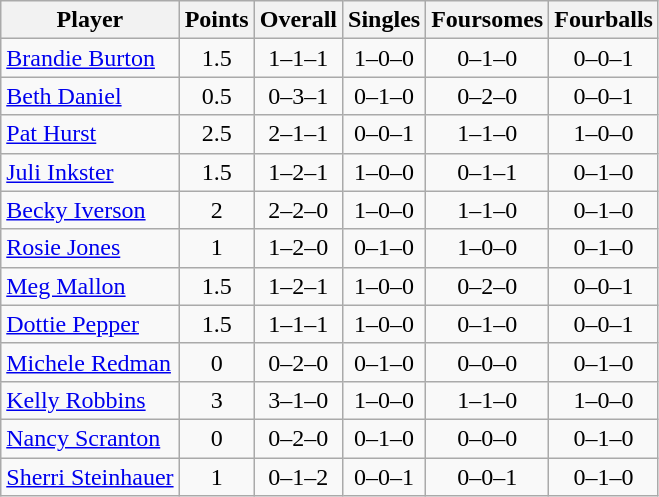<table class="wikitable sortable" style="text-align:center">
<tr>
<th>Player</th>
<th>Points</th>
<th>Overall</th>
<th>Singles</th>
<th>Foursomes</th>
<th>Fourballs</th>
</tr>
<tr>
<td align=left><a href='#'>Brandie Burton</a></td>
<td>1.5</td>
<td>1–1–1</td>
<td>1–0–0</td>
<td>0–1–0</td>
<td>0–0–1</td>
</tr>
<tr>
<td align=left><a href='#'>Beth Daniel</a></td>
<td>0.5</td>
<td>0–3–1</td>
<td>0–1–0</td>
<td>0–2–0</td>
<td>0–0–1</td>
</tr>
<tr>
<td align=left><a href='#'>Pat Hurst</a></td>
<td>2.5</td>
<td>2–1–1</td>
<td>0–0–1</td>
<td>1–1–0</td>
<td>1–0–0</td>
</tr>
<tr>
<td align=left><a href='#'>Juli Inkster</a></td>
<td>1.5</td>
<td>1–2–1</td>
<td>1–0–0</td>
<td>0–1–1</td>
<td>0–1–0</td>
</tr>
<tr>
<td align=left><a href='#'>Becky Iverson</a></td>
<td>2</td>
<td>2–2–0</td>
<td>1–0–0</td>
<td>1–1–0</td>
<td>0–1–0</td>
</tr>
<tr>
<td align=left><a href='#'>Rosie Jones</a></td>
<td>1</td>
<td>1–2–0</td>
<td>0–1–0</td>
<td>1–0–0</td>
<td>0–1–0</td>
</tr>
<tr>
<td align=left><a href='#'>Meg Mallon</a></td>
<td>1.5</td>
<td>1–2–1</td>
<td>1–0–0</td>
<td>0–2–0</td>
<td>0–0–1</td>
</tr>
<tr>
<td align=left><a href='#'>Dottie Pepper</a></td>
<td>1.5</td>
<td>1–1–1</td>
<td>1–0–0</td>
<td>0–1–0</td>
<td>0–0–1</td>
</tr>
<tr>
<td align=left><a href='#'>Michele Redman</a></td>
<td>0</td>
<td>0–2–0</td>
<td>0–1–0</td>
<td>0–0–0</td>
<td>0–1–0</td>
</tr>
<tr>
<td align=left><a href='#'>Kelly Robbins</a></td>
<td>3</td>
<td>3–1–0</td>
<td>1–0–0</td>
<td>1–1–0</td>
<td>1–0–0</td>
</tr>
<tr>
<td align=left><a href='#'>Nancy Scranton</a></td>
<td>0</td>
<td>0–2–0</td>
<td>0–1–0</td>
<td>0–0–0</td>
<td>0–1–0</td>
</tr>
<tr>
<td align=left><a href='#'>Sherri Steinhauer</a></td>
<td>1</td>
<td>0–1–2</td>
<td>0–0–1</td>
<td>0–0–1</td>
<td>0–1–0</td>
</tr>
</table>
